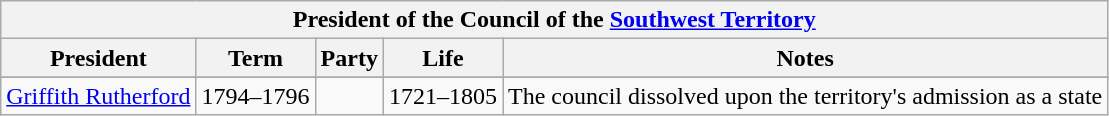<table class="wikitable">
<tr>
<th colspan="5">President of the Council of the <a href='#'>Southwest Territory</a></th>
</tr>
<tr>
<th>President</th>
<th>Term</th>
<th>Party</th>
<th>Life</th>
<th>Notes</th>
</tr>
<tr>
</tr>
<tr bgcolor="">
<td><a href='#'>Griffith Rutherford</a></td>
<td>1794–1796</td>
<td></td>
<td>1721–1805</td>
<td>The council dissolved upon the territory's admission as a state</td>
</tr>
</table>
